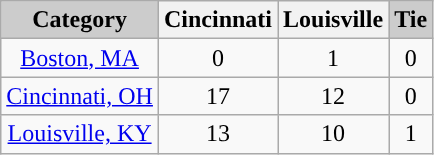<table class="wikitable">
<tr>
<th style="background:#CCCCCC; text-align:center"><strong>Category</strong></th>
<th><strong>Cincinnati</strong></th>
<th><strong>Louisville</strong></th>
<th style="background:#CCCCCC; text-align:center">Tie</th>
</tr>
<tr>
<td align=center><a href='#'>Boston, MA</a></td>
<td align=center>0</td>
<td align=center>1</td>
<td align=center>0</td>
</tr>
<tr>
<td align=center><a href='#'>Cincinnati, OH</a></td>
<td align=center>17</td>
<td align=center>12</td>
<td align=center>0</td>
</tr>
<tr>
<td align=center><a href='#'>Louisville, KY</a></td>
<td align=center>13</td>
<td align=center>10</td>
<td align=center>1</td>
</tr>
</table>
